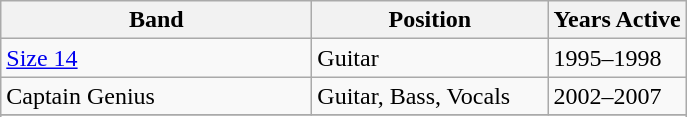<table class="wikitable">
<tr>
<th width="200">Band</th>
<th width="150">Position</th>
<th>Years Active</th>
</tr>
<tr>
<td><a href='#'>Size 14</a></td>
<td>Guitar</td>
<td>1995–1998</td>
</tr>
<tr>
<td>Captain Genius</td>
<td>Guitar, Bass, Vocals</td>
<td>2002–2007</td>
</tr>
<tr>
</tr>
<tr>
</tr>
</table>
